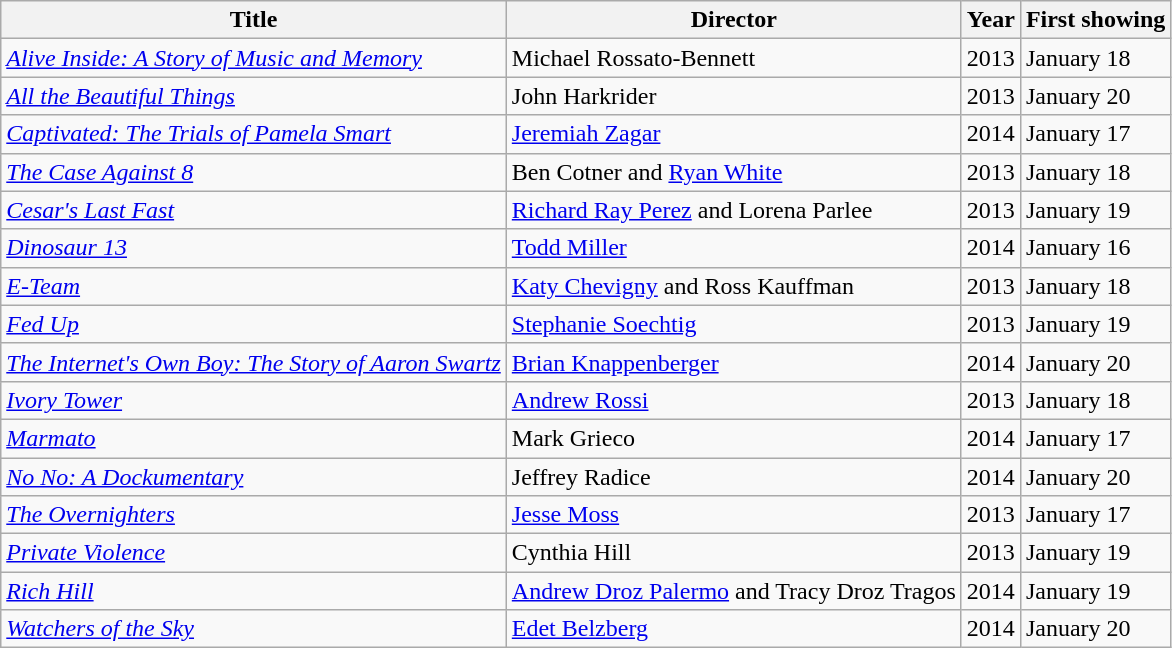<table class="wikitable sortable">
<tr>
<th>Title</th>
<th>Director</th>
<th>Year</th>
<th>First showing</th>
</tr>
<tr>
<td><em><a href='#'>Alive Inside: A Story of Music and Memory</a></em></td>
<td>Michael Rossato-Bennett</td>
<td>2013</td>
<td>January 18</td>
</tr>
<tr>
<td><em><a href='#'>All the Beautiful Things</a></em></td>
<td>John Harkrider</td>
<td>2013</td>
<td>January 20</td>
</tr>
<tr>
<td><em><a href='#'>Captivated: The Trials of Pamela Smart</a></em></td>
<td><a href='#'>Jeremiah Zagar</a></td>
<td>2014</td>
<td>January 17</td>
</tr>
<tr>
<td><em><a href='#'>The Case Against 8</a></em></td>
<td>Ben Cotner and <a href='#'>Ryan White</a></td>
<td>2013</td>
<td>January 18</td>
</tr>
<tr>
<td><em><a href='#'>Cesar's Last Fast</a></em></td>
<td><a href='#'>Richard Ray Perez</a> and Lorena Parlee</td>
<td>2013</td>
<td>January 19</td>
</tr>
<tr>
<td><em><a href='#'>Dinosaur 13</a></em></td>
<td><a href='#'>Todd Miller</a></td>
<td>2014</td>
<td>January 16</td>
</tr>
<tr>
<td><em><a href='#'>E-Team</a></em></td>
<td><a href='#'>Katy Chevigny</a> and Ross Kauffman</td>
<td>2013</td>
<td>January 18</td>
</tr>
<tr>
<td><em><a href='#'>Fed Up</a></em></td>
<td><a href='#'>Stephanie Soechtig</a></td>
<td>2013</td>
<td>January 19</td>
</tr>
<tr>
<td><em><a href='#'>The Internet's Own Boy: The Story of Aaron Swartz</a></em></td>
<td><a href='#'>Brian Knappenberger</a></td>
<td>2014</td>
<td>January 20</td>
</tr>
<tr>
<td><em><a href='#'>Ivory Tower</a></em></td>
<td><a href='#'>Andrew Rossi</a></td>
<td>2013</td>
<td>January 18</td>
</tr>
<tr>
<td><em><a href='#'>Marmato</a></em></td>
<td>Mark Grieco</td>
<td>2014</td>
<td>January 17</td>
</tr>
<tr>
<td><em><a href='#'>No No: A Dockumentary</a></em></td>
<td>Jeffrey Radice</td>
<td>2014</td>
<td>January 20</td>
</tr>
<tr>
<td><em><a href='#'>The Overnighters</a></em></td>
<td><a href='#'>Jesse Moss</a></td>
<td>2013</td>
<td>January 17</td>
</tr>
<tr>
<td><em><a href='#'>Private Violence</a></em></td>
<td>Cynthia Hill</td>
<td>2013</td>
<td>January 19</td>
</tr>
<tr>
<td><em><a href='#'>Rich Hill</a></em></td>
<td><a href='#'>Andrew Droz Palermo</a> and Tracy Droz Tragos</td>
<td>2014</td>
<td>January 19</td>
</tr>
<tr>
<td><em><a href='#'>Watchers of the Sky</a></em></td>
<td><a href='#'>Edet Belzberg</a></td>
<td>2014</td>
<td>January 20</td>
</tr>
</table>
